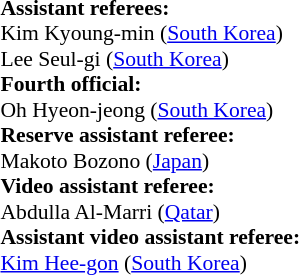<table style="width:100%; font-size:90%;">
<tr>
<td><br><strong>Assistant referees:</strong>
<br>Kim Kyoung-min (<a href='#'>South Korea</a>)
<br>Lee Seul-gi (<a href='#'>South Korea</a>)
<br><strong>Fourth official:</strong>
<br>Oh Hyeon-jeong (<a href='#'>South Korea</a>)
<br><strong>Reserve assistant referee:</strong>
<br>Makoto Bozono (<a href='#'>Japan</a>)
<br><strong>Video assistant referee:</strong>
<br>Abdulla Al-Marri (<a href='#'>Qatar</a>)
<br><strong>Assistant video assistant referee:</strong>
<br><a href='#'>Kim Hee-gon</a> (<a href='#'>South Korea</a>)</td>
</tr>
</table>
